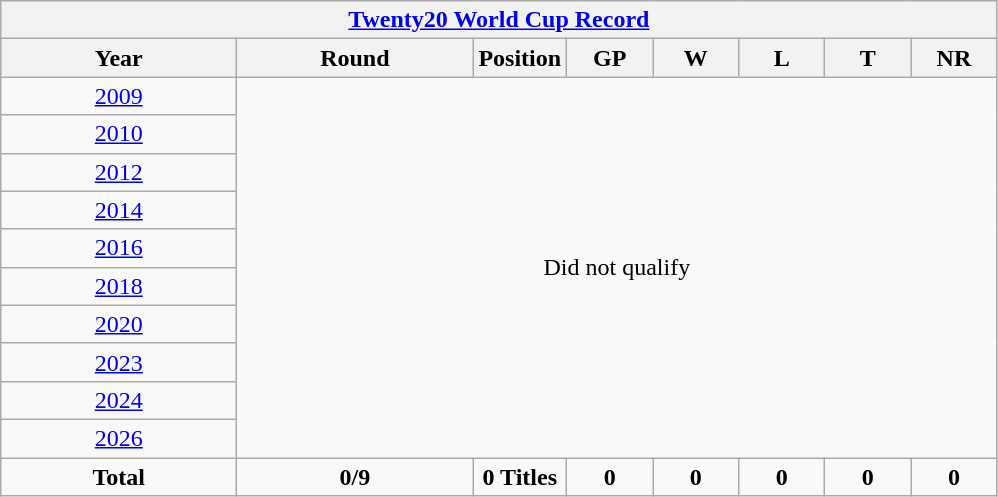<table class="wikitable" style="text-align: center; width=900px;">
<tr>
<th colspan="8"><a href='#'>Twenty20 World Cup Record</a></th>
</tr>
<tr>
<th width=150>Year</th>
<th width=150>Round</th>
<th width=50>Position</th>
<th width=50>GP</th>
<th width=50>W</th>
<th width=50>L</th>
<th width=50>T</th>
<th width=50>NR</th>
</tr>
<tr>
<td> <a href='#'>2009</a></td>
<td colspan=7  rowspan=10>Did not qualify</td>
</tr>
<tr>
<td> <a href='#'>2010</a></td>
</tr>
<tr>
<td> <a href='#'>2012</a></td>
</tr>
<tr>
<td> <a href='#'>2014</a></td>
</tr>
<tr>
<td> <a href='#'>2016</a></td>
</tr>
<tr>
<td> <a href='#'>2018</a></td>
</tr>
<tr>
<td> <a href='#'>2020</a></td>
</tr>
<tr>
<td> <a href='#'>2023</a></td>
</tr>
<tr>
<td> <a href='#'>2024</a></td>
</tr>
<tr>
<td> <a href='#'>2026</a></td>
</tr>
<tr>
<td><strong>Total</strong></td>
<td><strong>0/9</strong></td>
<td><strong>0 Titles</strong></td>
<td><strong>0</strong></td>
<td><strong>0</strong></td>
<td><strong>0</strong></td>
<td><strong>0</strong></td>
<td><strong>0</strong></td>
</tr>
</table>
